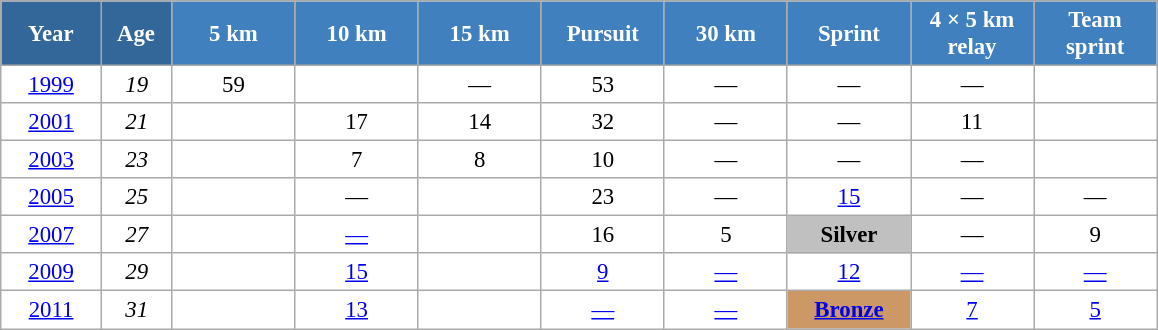<table class="wikitable" style="font-size:95%; text-align:center; border:grey solid 1px; border-collapse:collapse; background:#ffffff;">
<tr>
<th style="background-color:#369; color:white; width:60px;"> Year </th>
<th style="background-color:#369; color:white; width:40px;"> Age </th>
<th style="background-color:#4180be; color:white; width:75px;"> 5 km </th>
<th style="background-color:#4180be; color:white; width:75px;"> 10 km </th>
<th style="background-color:#4180be; color:white; width:75px;"> 15 km </th>
<th style="background-color:#4180be; color:white; width:75px;"> Pursuit </th>
<th style="background-color:#4180be; color:white; width:75px;"> 30 km </th>
<th style="background-color:#4180be; color:white; width:75px;"> Sprint </th>
<th style="background-color:#4180be; color:white; width:75px;"> 4 × 5 km <br> relay </th>
<th style="background-color:#4180be; color:white; width:75px;"> Team <br> sprint </th>
</tr>
<tr>
<td><a href='#'>1999</a></td>
<td><em>19</em></td>
<td>59</td>
<td></td>
<td>—</td>
<td>53</td>
<td>—</td>
<td>—</td>
<td>—</td>
<td></td>
</tr>
<tr>
<td><a href='#'>2001</a></td>
<td><em>21</em></td>
<td></td>
<td>17</td>
<td>14</td>
<td>32</td>
<td>—</td>
<td>—</td>
<td>11</td>
<td></td>
</tr>
<tr>
<td><a href='#'>2003</a></td>
<td><em>23</em></td>
<td></td>
<td>7</td>
<td>8</td>
<td>10</td>
<td>—</td>
<td>—</td>
<td>—</td>
<td></td>
</tr>
<tr>
<td><a href='#'>2005</a></td>
<td><em>25</em></td>
<td></td>
<td>—</td>
<td></td>
<td>23</td>
<td>—</td>
<td><a href='#'>15</a></td>
<td>—</td>
<td>—</td>
</tr>
<tr>
<td><a href='#'>2007</a></td>
<td><em>27</em></td>
<td></td>
<td><a href='#'>—</a></td>
<td></td>
<td>16</td>
<td>5</td>
<td style="background:silver;"><strong>Silver</strong></td>
<td>—</td>
<td>9</td>
</tr>
<tr>
<td><a href='#'>2009</a></td>
<td><em>29</em></td>
<td></td>
<td><a href='#'>15</a></td>
<td></td>
<td><a href='#'>9</a></td>
<td><a href='#'>—</a></td>
<td><a href='#'>12</a></td>
<td><a href='#'>—</a></td>
<td><a href='#'>—</a></td>
</tr>
<tr>
<td><a href='#'>2011</a></td>
<td><em>31</em></td>
<td></td>
<td><a href='#'>13</a></td>
<td></td>
<td><a href='#'>—</a></td>
<td><a href='#'>—</a></td>
<td bgcolor="cc9966"><a href='#'><strong>Bronze</strong></a></td>
<td><a href='#'>7</a></td>
<td><a href='#'>5</a></td>
</tr>
</table>
